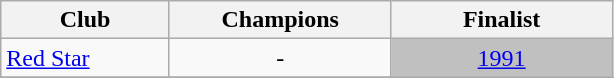<table class="wikitable">
<tr>
<th style="width:16%;">Club</th>
<th style="width:21%;">Champions</th>
<th style="width:21%;">Finalist</th>
</tr>
<tr>
<td><a href='#'>Red Star</a></td>
<td style="text-align:center">-</td>
<td style="text-align:center" bgcolor="silver"><a href='#'>1991</a></td>
</tr>
<tr>
</tr>
</table>
